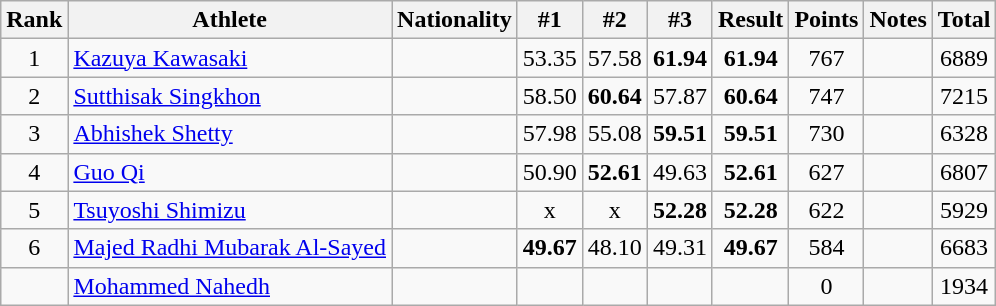<table class="wikitable sortable" style="text-align:center">
<tr>
<th>Rank</th>
<th>Athlete</th>
<th>Nationality</th>
<th>#1</th>
<th>#2</th>
<th>#3</th>
<th>Result</th>
<th>Points</th>
<th>Notes</th>
<th>Total</th>
</tr>
<tr>
<td>1</td>
<td align=left><a href='#'>Kazuya Kawasaki</a></td>
<td align=left></td>
<td>53.35</td>
<td>57.58</td>
<td><strong>61.94</strong></td>
<td><strong>61.94</strong></td>
<td>767</td>
<td></td>
<td>6889</td>
</tr>
<tr>
<td>2</td>
<td align=left><a href='#'>Sutthisak Singkhon</a></td>
<td align=left></td>
<td>58.50</td>
<td><strong>60.64</strong></td>
<td>57.87</td>
<td><strong>60.64</strong></td>
<td>747</td>
<td></td>
<td>7215</td>
</tr>
<tr>
<td>3</td>
<td align=left><a href='#'>Abhishek Shetty</a></td>
<td align=left></td>
<td>57.98</td>
<td>55.08</td>
<td><strong>59.51</strong></td>
<td><strong>59.51</strong></td>
<td>730</td>
<td></td>
<td>6328</td>
</tr>
<tr>
<td>4</td>
<td align=left><a href='#'>Guo Qi</a></td>
<td align=left></td>
<td>50.90</td>
<td><strong>52.61</strong></td>
<td>49.63</td>
<td><strong>52.61</strong></td>
<td>627</td>
<td></td>
<td>6807</td>
</tr>
<tr>
<td>5</td>
<td align=left><a href='#'>Tsuyoshi Shimizu</a></td>
<td align=left></td>
<td>x</td>
<td>x</td>
<td><strong>52.28</strong></td>
<td><strong>52.28</strong></td>
<td>622</td>
<td></td>
<td>5929</td>
</tr>
<tr>
<td>6</td>
<td align=left><a href='#'>Majed Radhi Mubarak Al-Sayed</a></td>
<td align=left></td>
<td><strong>49.67</strong></td>
<td>48.10</td>
<td>49.31</td>
<td><strong>49.67</strong></td>
<td>584</td>
<td></td>
<td>6683</td>
</tr>
<tr>
<td></td>
<td align=left><a href='#'>Mohammed Nahedh</a></td>
<td align=left></td>
<td></td>
<td></td>
<td></td>
<td><strong></strong></td>
<td>0</td>
<td></td>
<td>1934</td>
</tr>
</table>
